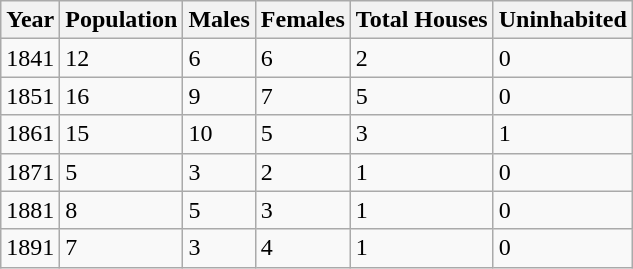<table class="wikitable">
<tr>
<th>Year</th>
<th>Population</th>
<th>Males</th>
<th>Females</th>
<th>Total Houses</th>
<th>Uninhabited</th>
</tr>
<tr>
<td>1841</td>
<td>12</td>
<td>6</td>
<td>6</td>
<td>2</td>
<td>0</td>
</tr>
<tr>
<td>1851</td>
<td>16</td>
<td>9</td>
<td>7</td>
<td>5</td>
<td>0</td>
</tr>
<tr>
<td>1861</td>
<td>15</td>
<td>10</td>
<td>5</td>
<td>3</td>
<td>1</td>
</tr>
<tr>
<td>1871</td>
<td>5</td>
<td>3</td>
<td>2</td>
<td>1</td>
<td>0</td>
</tr>
<tr>
<td>1881</td>
<td>8</td>
<td>5</td>
<td>3</td>
<td>1</td>
<td>0</td>
</tr>
<tr>
<td>1891</td>
<td>7</td>
<td>3</td>
<td>4</td>
<td>1</td>
<td>0</td>
</tr>
</table>
